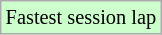<table class="wikitable sortable" style="font-size: 85%;">
<tr style="background:#ccffcc;">
<td>Fastest session lap</td>
</tr>
</table>
